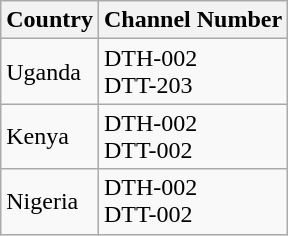<table class="wikitable">
<tr>
<th>Country</th>
<th>Channel Number</th>
</tr>
<tr>
<td>Uganda</td>
<td>DTH-002<br>DTT-203</td>
</tr>
<tr>
<td>Kenya</td>
<td>DTH-002<br>DTT-002</td>
</tr>
<tr>
<td>Nigeria</td>
<td>DTH-002<br>DTT-002</td>
</tr>
</table>
